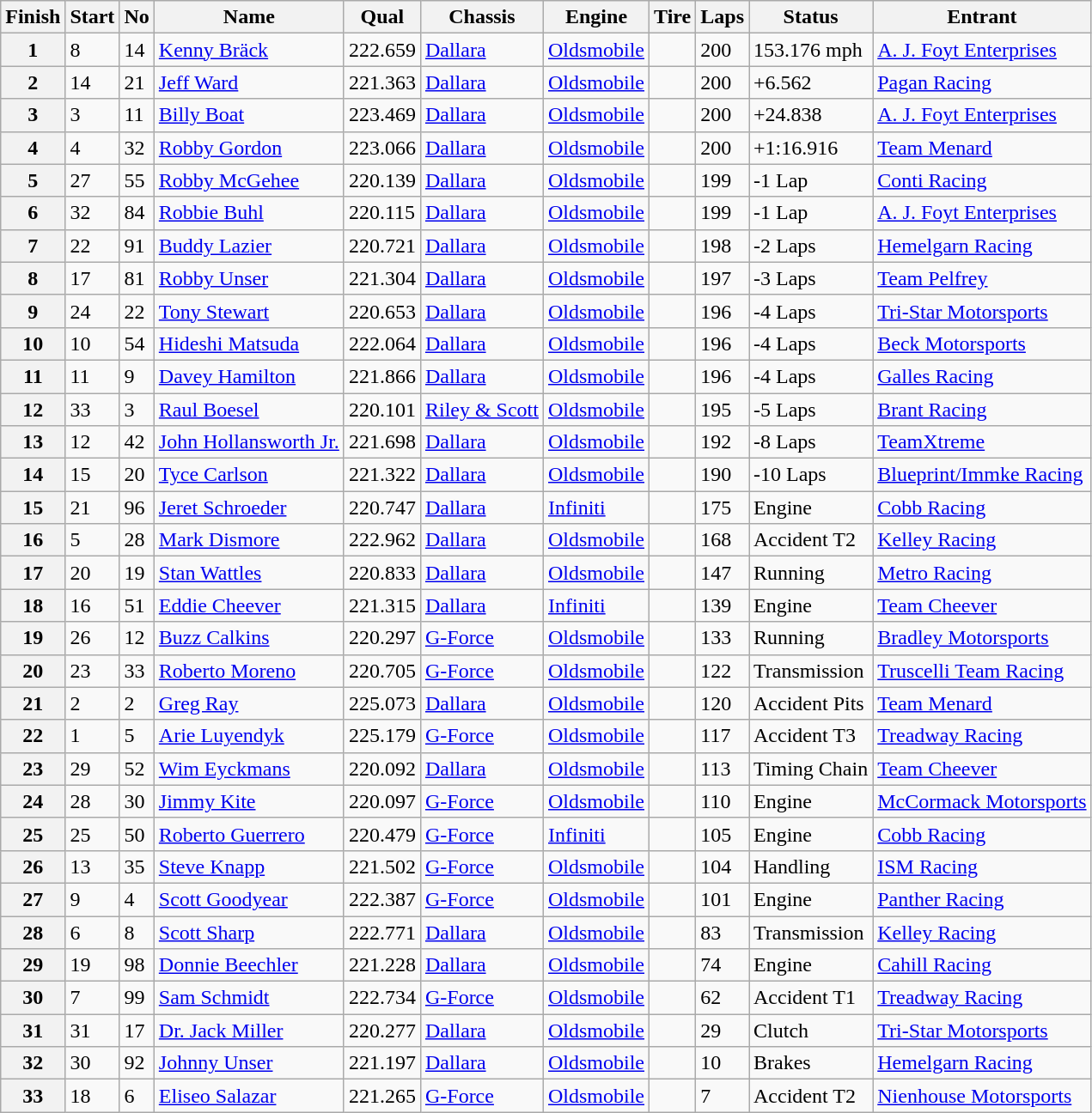<table class="wikitable">
<tr>
<th>Finish</th>
<th>Start</th>
<th>No</th>
<th>Name</th>
<th>Qual</th>
<th>Chassis</th>
<th>Engine</th>
<th>Tire</th>
<th>Laps</th>
<th>Status</th>
<th>Entrant</th>
</tr>
<tr>
<th>1</th>
<td>8</td>
<td>14</td>
<td> <a href='#'>Kenny Bräck</a></td>
<td>222.659</td>
<td><a href='#'>Dallara</a></td>
<td><a href='#'>Oldsmobile</a></td>
<td align=center></td>
<td>200</td>
<td>153.176 mph</td>
<td><a href='#'>A. J. Foyt Enterprises</a></td>
</tr>
<tr>
<th>2</th>
<td>14</td>
<td>21</td>
<td> <a href='#'>Jeff Ward</a></td>
<td>221.363</td>
<td><a href='#'>Dallara</a></td>
<td><a href='#'>Oldsmobile</a></td>
<td align=center></td>
<td>200</td>
<td>+6.562</td>
<td><a href='#'>Pagan Racing</a></td>
</tr>
<tr>
<th>3</th>
<td>3</td>
<td>11</td>
<td> <a href='#'>Billy Boat</a></td>
<td>223.469</td>
<td><a href='#'>Dallara</a></td>
<td><a href='#'>Oldsmobile</a></td>
<td align=center></td>
<td>200</td>
<td>+24.838</td>
<td><a href='#'>A. J. Foyt Enterprises</a></td>
</tr>
<tr>
<th>4</th>
<td>4</td>
<td>32</td>
<td> <a href='#'>Robby Gordon</a></td>
<td>223.066</td>
<td><a href='#'>Dallara</a></td>
<td><a href='#'>Oldsmobile</a></td>
<td align=center></td>
<td>200</td>
<td>+1:16.916</td>
<td><a href='#'>Team Menard</a></td>
</tr>
<tr>
<th>5</th>
<td>27</td>
<td>55</td>
<td> <a href='#'>Robby McGehee</a> <strong></strong></td>
<td>220.139</td>
<td><a href='#'>Dallara</a></td>
<td><a href='#'>Oldsmobile</a></td>
<td align=center></td>
<td>199</td>
<td>-1 Lap</td>
<td><a href='#'>Conti Racing</a></td>
</tr>
<tr>
<th>6</th>
<td>32</td>
<td>84</td>
<td> <a href='#'>Robbie Buhl</a></td>
<td>220.115</td>
<td><a href='#'>Dallara</a></td>
<td><a href='#'>Oldsmobile</a></td>
<td align=center></td>
<td>199</td>
<td>-1 Lap</td>
<td><a href='#'>A. J. Foyt Enterprises</a></td>
</tr>
<tr>
<th>7</th>
<td>22</td>
<td>91</td>
<td> <a href='#'>Buddy Lazier</a> <strong></strong></td>
<td>220.721</td>
<td><a href='#'>Dallara</a></td>
<td><a href='#'>Oldsmobile</a></td>
<td align=center></td>
<td>198</td>
<td>-2 Laps</td>
<td><a href='#'>Hemelgarn Racing</a></td>
</tr>
<tr>
<th>8</th>
<td>17</td>
<td>81</td>
<td> <a href='#'>Robby Unser</a></td>
<td>221.304</td>
<td><a href='#'>Dallara</a></td>
<td><a href='#'>Oldsmobile</a></td>
<td align=center></td>
<td>197</td>
<td>-3 Laps</td>
<td><a href='#'>Team Pelfrey</a></td>
</tr>
<tr>
<th>9</th>
<td>24</td>
<td>22</td>
<td> <a href='#'>Tony Stewart</a></td>
<td>220.653</td>
<td><a href='#'>Dallara</a></td>
<td><a href='#'>Oldsmobile</a></td>
<td align=center></td>
<td>196</td>
<td>-4 Laps</td>
<td><a href='#'>Tri-Star Motorsports</a></td>
</tr>
<tr>
<th>10</th>
<td>10</td>
<td>54</td>
<td> <a href='#'>Hideshi Matsuda</a></td>
<td>222.064</td>
<td><a href='#'>Dallara</a></td>
<td><a href='#'>Oldsmobile</a></td>
<td align=center></td>
<td>196</td>
<td>-4 Laps</td>
<td><a href='#'>Beck Motorsports</a></td>
</tr>
<tr>
<th>11</th>
<td>11</td>
<td>9</td>
<td> <a href='#'>Davey Hamilton</a></td>
<td>221.866</td>
<td><a href='#'>Dallara</a></td>
<td><a href='#'>Oldsmobile</a></td>
<td align=center></td>
<td>196</td>
<td>-4 Laps</td>
<td><a href='#'>Galles Racing</a></td>
</tr>
<tr>
<th>12</th>
<td>33</td>
<td>3</td>
<td> <a href='#'>Raul Boesel</a></td>
<td>220.101</td>
<td><a href='#'>Riley & Scott</a></td>
<td><a href='#'>Oldsmobile</a></td>
<td align=center></td>
<td>195</td>
<td>-5 Laps</td>
<td><a href='#'>Brant Racing</a></td>
</tr>
<tr>
<th>13</th>
<td>12</td>
<td>42</td>
<td> <a href='#'>John Hollansworth Jr.</a> <strong></strong></td>
<td>221.698</td>
<td><a href='#'>Dallara</a></td>
<td><a href='#'>Oldsmobile</a></td>
<td align=center></td>
<td>192</td>
<td>-8 Laps</td>
<td><a href='#'>TeamXtreme</a></td>
</tr>
<tr>
<th>14</th>
<td>15</td>
<td>20</td>
<td> <a href='#'>Tyce Carlson</a></td>
<td>221.322</td>
<td><a href='#'>Dallara</a></td>
<td><a href='#'>Oldsmobile</a></td>
<td align=center></td>
<td>190</td>
<td>-10 Laps</td>
<td><a href='#'>Blueprint/Immke Racing</a></td>
</tr>
<tr>
<th>15</th>
<td>21</td>
<td>96</td>
<td> <a href='#'>Jeret Schroeder</a> <strong></strong></td>
<td>220.747</td>
<td><a href='#'>Dallara</a></td>
<td><a href='#'>Infiniti</a></td>
<td align=center></td>
<td>175</td>
<td>Engine</td>
<td><a href='#'>Cobb Racing</a></td>
</tr>
<tr>
<th>16</th>
<td>5</td>
<td>28</td>
<td> <a href='#'>Mark Dismore</a></td>
<td>222.962</td>
<td><a href='#'>Dallara</a></td>
<td><a href='#'>Oldsmobile</a></td>
<td align=center></td>
<td>168</td>
<td>Accident T2</td>
<td><a href='#'>Kelley Racing</a></td>
</tr>
<tr>
<th>17</th>
<td>20</td>
<td>19</td>
<td> <a href='#'>Stan Wattles</a></td>
<td>220.833</td>
<td><a href='#'>Dallara</a></td>
<td><a href='#'>Oldsmobile</a></td>
<td align=center></td>
<td>147</td>
<td>Running</td>
<td><a href='#'>Metro Racing</a></td>
</tr>
<tr>
<th>18</th>
<td>16</td>
<td>51</td>
<td> <a href='#'>Eddie Cheever</a> <strong></strong></td>
<td>221.315</td>
<td><a href='#'>Dallara</a></td>
<td><a href='#'>Infiniti</a></td>
<td align=center></td>
<td>139</td>
<td>Engine</td>
<td><a href='#'>Team Cheever</a></td>
</tr>
<tr>
<th>19</th>
<td>26</td>
<td>12</td>
<td> <a href='#'>Buzz Calkins</a></td>
<td>220.297</td>
<td><a href='#'>G-Force</a></td>
<td><a href='#'>Oldsmobile</a></td>
<td align=center></td>
<td>133</td>
<td>Running</td>
<td><a href='#'>Bradley Motorsports</a></td>
</tr>
<tr>
<th>20</th>
<td>23</td>
<td>33</td>
<td> <a href='#'>Roberto Moreno</a></td>
<td>220.705</td>
<td><a href='#'>G-Force</a></td>
<td><a href='#'>Oldsmobile</a></td>
<td align=center></td>
<td>122</td>
<td>Transmission</td>
<td><a href='#'>Truscelli Team Racing</a></td>
</tr>
<tr>
<th>21</th>
<td>2</td>
<td>2</td>
<td> <a href='#'>Greg Ray</a></td>
<td>225.073</td>
<td><a href='#'>Dallara</a></td>
<td><a href='#'>Oldsmobile</a></td>
<td align=center></td>
<td>120</td>
<td>Accident Pits</td>
<td><a href='#'>Team Menard</a></td>
</tr>
<tr>
<th>22</th>
<td>1</td>
<td>5</td>
<td> <a href='#'>Arie Luyendyk</a> <strong></strong></td>
<td>225.179</td>
<td><a href='#'>G-Force</a></td>
<td><a href='#'>Oldsmobile</a></td>
<td align=center></td>
<td>117</td>
<td>Accident T3</td>
<td><a href='#'>Treadway Racing</a></td>
</tr>
<tr>
<th>23</th>
<td>29</td>
<td>52</td>
<td> <a href='#'>Wim Eyckmans</a> <strong></strong></td>
<td>220.092</td>
<td><a href='#'>Dallara</a></td>
<td><a href='#'>Oldsmobile</a></td>
<td align=center></td>
<td>113</td>
<td>Timing Chain</td>
<td><a href='#'>Team Cheever</a></td>
</tr>
<tr>
<th>24</th>
<td>28</td>
<td>30</td>
<td> <a href='#'>Jimmy Kite</a></td>
<td>220.097</td>
<td><a href='#'>G-Force</a></td>
<td><a href='#'>Oldsmobile</a></td>
<td align=center></td>
<td>110</td>
<td>Engine</td>
<td><a href='#'>McCormack Motorsports</a></td>
</tr>
<tr>
<th>25</th>
<td>25</td>
<td>50</td>
<td> <a href='#'>Roberto Guerrero</a></td>
<td>220.479</td>
<td><a href='#'>G-Force</a></td>
<td><a href='#'>Infiniti</a></td>
<td align=center></td>
<td>105</td>
<td>Engine</td>
<td><a href='#'>Cobb Racing</a></td>
</tr>
<tr>
<th>26</th>
<td>13</td>
<td>35</td>
<td> <a href='#'>Steve Knapp</a></td>
<td>221.502</td>
<td><a href='#'>G-Force</a></td>
<td><a href='#'>Oldsmobile</a></td>
<td align=center></td>
<td>104</td>
<td>Handling</td>
<td><a href='#'>ISM Racing</a></td>
</tr>
<tr>
<th>27</th>
<td>9</td>
<td>4</td>
<td> <a href='#'>Scott Goodyear</a></td>
<td>222.387</td>
<td><a href='#'>G-Force</a></td>
<td><a href='#'>Oldsmobile</a></td>
<td align=center></td>
<td>101</td>
<td>Engine</td>
<td><a href='#'>Panther Racing</a></td>
</tr>
<tr>
<th>28</th>
<td>6</td>
<td>8</td>
<td> <a href='#'>Scott Sharp</a></td>
<td>222.771</td>
<td><a href='#'>Dallara</a></td>
<td><a href='#'>Oldsmobile</a></td>
<td align=center></td>
<td>83</td>
<td>Transmission</td>
<td><a href='#'>Kelley Racing</a></td>
</tr>
<tr>
<th>29</th>
<td>19</td>
<td>98</td>
<td> <a href='#'>Donnie Beechler</a></td>
<td>221.228</td>
<td><a href='#'>Dallara</a></td>
<td><a href='#'>Oldsmobile</a></td>
<td align=center></td>
<td>74</td>
<td>Engine</td>
<td><a href='#'>Cahill Racing</a></td>
</tr>
<tr>
<th>30</th>
<td>7</td>
<td>99</td>
<td> <a href='#'>Sam Schmidt</a></td>
<td>222.734</td>
<td><a href='#'>G-Force</a></td>
<td><a href='#'>Oldsmobile</a></td>
<td align=center></td>
<td>62</td>
<td>Accident T1</td>
<td><a href='#'>Treadway Racing</a></td>
</tr>
<tr>
<th>31</th>
<td>31</td>
<td>17</td>
<td> <a href='#'>Dr. Jack Miller</a></td>
<td>220.277</td>
<td><a href='#'>Dallara</a></td>
<td><a href='#'>Oldsmobile</a></td>
<td align=center></td>
<td>29</td>
<td>Clutch</td>
<td><a href='#'>Tri-Star Motorsports</a></td>
</tr>
<tr>
<th>32</th>
<td>30</td>
<td>92</td>
<td> <a href='#'>Johnny Unser</a></td>
<td>221.197</td>
<td><a href='#'>Dallara</a></td>
<td><a href='#'>Oldsmobile</a></td>
<td align=center></td>
<td>10</td>
<td>Brakes</td>
<td><a href='#'>Hemelgarn Racing</a></td>
</tr>
<tr>
<th>33</th>
<td>18</td>
<td>6</td>
<td> <a href='#'>Eliseo Salazar</a></td>
<td>221.265</td>
<td><a href='#'>G-Force</a></td>
<td><a href='#'>Oldsmobile</a></td>
<td align=center></td>
<td>7</td>
<td>Accident T2</td>
<td><a href='#'>Nienhouse Motorsports</a></td>
</tr>
</table>
